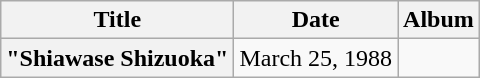<table class="wikitable plainrowheaders">
<tr>
<th scope="col">Title</th>
<th scope="col">Date</th>
<th scope="col">Album</th>
</tr>
<tr>
<th scope="row">"Shiawase Shizuoka"</th>
<td>March 25, 1988</td>
<td></td>
</tr>
</table>
